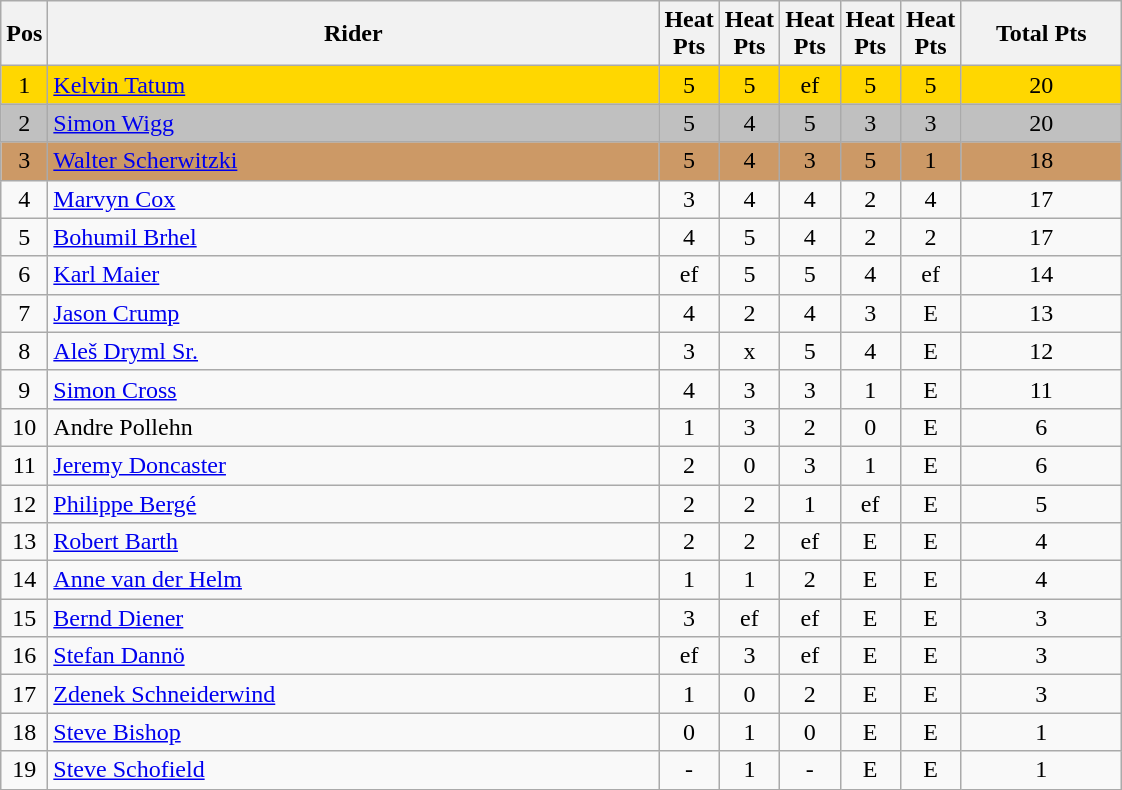<table class="wikitable" style="font-size: 100%">
<tr>
<th width=20>Pos</th>
<th width=400>Rider</th>
<th width=20>Heat Pts</th>
<th width=20>Heat Pts</th>
<th width=20>Heat Pts</th>
<th width=20>Heat Pts</th>
<th width=20>Heat Pts</th>
<th width=100>Total Pts</th>
</tr>
<tr align=center style="background-color: gold;">
<td>1</td>
<td align="left"> <a href='#'>Kelvin Tatum</a></td>
<td>5</td>
<td>5</td>
<td>ef</td>
<td>5</td>
<td>5</td>
<td>20</td>
</tr>
<tr align=center style="background-color: silver;">
<td>2</td>
<td align="left"> <a href='#'>Simon Wigg</a></td>
<td>5</td>
<td>4</td>
<td>5</td>
<td>3</td>
<td>3</td>
<td>20</td>
</tr>
<tr align=center style="background-color: #cc9966;">
<td>3</td>
<td align="left"> <a href='#'>Walter Scherwitzki</a></td>
<td>5</td>
<td>4</td>
<td>3</td>
<td>5</td>
<td>1</td>
<td>18</td>
</tr>
<tr align=center>
<td>4</td>
<td align="left"> <a href='#'>Marvyn Cox</a></td>
<td>3</td>
<td>4</td>
<td>4</td>
<td>2</td>
<td>4</td>
<td>17</td>
</tr>
<tr align=center>
<td>5</td>
<td align="left"> <a href='#'>Bohumil Brhel</a></td>
<td>4</td>
<td>5</td>
<td>4</td>
<td>2</td>
<td>2</td>
<td>17</td>
</tr>
<tr align=center>
<td>6</td>
<td align="left"> <a href='#'>Karl Maier</a></td>
<td>ef</td>
<td>5</td>
<td>5</td>
<td>4</td>
<td>ef</td>
<td>14</td>
</tr>
<tr align=center>
<td>7</td>
<td align="left"> <a href='#'>Jason Crump</a></td>
<td>4</td>
<td>2</td>
<td>4</td>
<td>3</td>
<td>E</td>
<td>13</td>
</tr>
<tr align=center>
<td>8</td>
<td align="left"> <a href='#'>Aleš Dryml Sr.</a></td>
<td>3</td>
<td>x</td>
<td>5</td>
<td>4</td>
<td>E</td>
<td>12</td>
</tr>
<tr align=center>
<td>9</td>
<td align="left"> <a href='#'>Simon Cross</a></td>
<td>4</td>
<td>3</td>
<td>3</td>
<td>1</td>
<td>E</td>
<td>11</td>
</tr>
<tr align=center>
<td>10</td>
<td align="left"> Andre Pollehn</td>
<td>1</td>
<td>3</td>
<td>2</td>
<td>0</td>
<td>E</td>
<td>6</td>
</tr>
<tr align=center>
<td>11</td>
<td align="left"> <a href='#'>Jeremy Doncaster</a></td>
<td>2</td>
<td>0</td>
<td>3</td>
<td>1</td>
<td>E</td>
<td>6</td>
</tr>
<tr align=center>
<td>12</td>
<td align="left"> <a href='#'>Philippe Bergé</a></td>
<td>2</td>
<td>2</td>
<td>1</td>
<td>ef</td>
<td>E</td>
<td>5</td>
</tr>
<tr align=center>
<td>13</td>
<td align="left"> <a href='#'>Robert Barth</a></td>
<td>2</td>
<td>2</td>
<td>ef</td>
<td>E</td>
<td>E</td>
<td>4</td>
</tr>
<tr align=center>
<td>14</td>
<td align="left"> <a href='#'>Anne van der Helm</a></td>
<td>1</td>
<td>1</td>
<td>2</td>
<td>E</td>
<td>E</td>
<td>4</td>
</tr>
<tr align=center>
<td>15</td>
<td align="left"> <a href='#'>Bernd Diener</a></td>
<td>3</td>
<td>ef</td>
<td>ef</td>
<td>E</td>
<td>E</td>
<td>3</td>
</tr>
<tr align=center>
<td>16</td>
<td align="left"> <a href='#'>Stefan Dannö</a></td>
<td>ef</td>
<td>3</td>
<td>ef</td>
<td>E</td>
<td>E</td>
<td>3</td>
</tr>
<tr align=center>
<td>17</td>
<td align="left"> <a href='#'>Zdenek Schneiderwind</a></td>
<td>1</td>
<td>0</td>
<td>2</td>
<td>E</td>
<td>E</td>
<td>3</td>
</tr>
<tr align=center>
<td>18</td>
<td align="left"> <a href='#'>Steve Bishop</a></td>
<td>0</td>
<td>1</td>
<td>0</td>
<td>E</td>
<td>E</td>
<td>1</td>
</tr>
<tr align=center>
<td>19</td>
<td align="left"> <a href='#'>Steve Schofield</a></td>
<td>-</td>
<td>1</td>
<td>-</td>
<td>E</td>
<td>E</td>
<td>1</td>
</tr>
</table>
